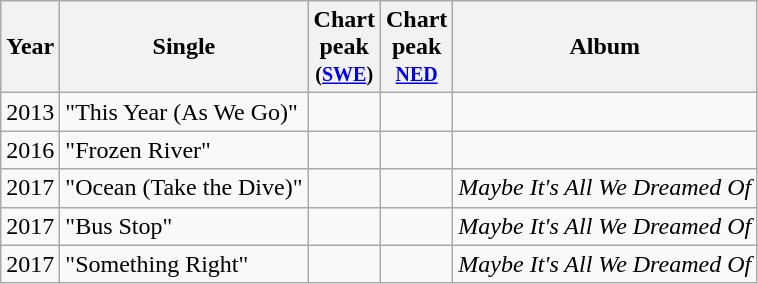<table class="wikitable plainrowheaders">
<tr>
<th>Year</th>
<th>Single</th>
<th>Chart <br>peak<br><small>(<a href='#'>SWE</a>)<br></small></th>
<th>Chart <br>peak<br><small><a href='#'>NED</a><br></small></th>
<th>Album</th>
</tr>
<tr>
<td>2013</td>
<td>"This Year (As We Go)"</td>
<td align="center"></td>
<td align="center"></td>
<td align="center"></td>
</tr>
<tr>
<td>2016</td>
<td>"Frozen River"</td>
<td align="center"></td>
<td align="center"></td>
<td align="center"></td>
</tr>
<tr>
<td>2017</td>
<td>"Ocean (Take the Dive)"</td>
<td align="center"></td>
<td align="center"></td>
<td align="center"><em>Maybe It's All We Dreamed Of</em></td>
</tr>
<tr>
<td>2017</td>
<td>"Bus Stop"</td>
<td align="center"></td>
<td align="center"></td>
<td align="center"><em>Maybe It's All We Dreamed Of</em></td>
</tr>
<tr>
<td>2017</td>
<td>"Something Right"</td>
<td align="center"></td>
<td align="center"></td>
<td align="center"><em>Maybe It's All We Dreamed Of</em></td>
</tr>
</table>
